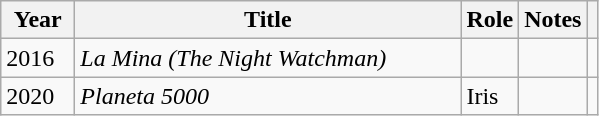<table class="wikitable sortable">
<tr>
<th width="42">Year</th>
<th width="250">Title</th>
<th>Role</th>
<th class="unsortable">Notes</th>
<th class="unsortable"></th>
</tr>
<tr>
<td>2016</td>
<td><em>La Mina (The Night Watchman)</em></td>
<td></td>
<td></td>
<td align = "center"></td>
</tr>
<tr>
<td>2020</td>
<td><em>Planeta 5000</em></td>
<td>Iris</td>
<td></td>
<td align = "center"></td>
</tr>
</table>
